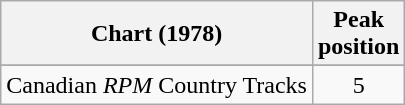<table class="wikitable sortable">
<tr>
<th>Chart (1978)</th>
<th>Peak<br>position</th>
</tr>
<tr>
</tr>
<tr>
<td>Canadian <em>RPM</em> Country Tracks</td>
<td align="center">5</td>
</tr>
</table>
